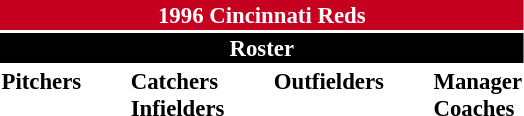<table class="toccolours" style="font-size: 95%;">
<tr>
<th colspan="10" style="background:#c6011f; color:#fff; text-align:center;">1996 Cincinnati Reds</th>
</tr>
<tr>
<td colspan="10" style="background:black; color:#fff; text-align:center;"><strong>Roster</strong></td>
</tr>
<tr>
<td valign="top"><strong>Pitchers</strong><br>






















</td>
<td style="width:25px;"></td>
<td valign="top"><strong>Catchers</strong><br>


<strong>Infielders</strong>







</td>
<td style="width:25px;"></td>
<td valign="top"><strong>Outfielders</strong><br>











</td>
<td style="width:25px;"></td>
<td valign="top"><strong>Manager</strong><br>
<strong>Coaches</strong>





</td>
</tr>
</table>
